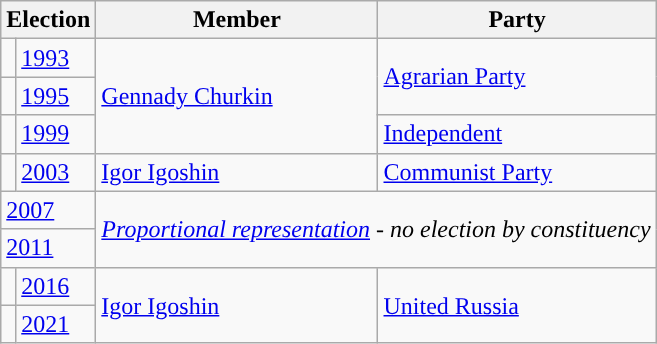<table class="wikitable">
<tr>
<th colspan="2">Election</th>
<th>Member</th>
<th>Party</th>
</tr>
<tr>
<td style="background-color:"></td>
<td><a href='#'>1993</a></td>
<td rowspan=3><a href='#'>Gennady Churkin</a></td>
<td rowspan=2><a href='#'>Agrarian Party</a></td>
</tr>
<tr>
<td style="background-color:"></td>
<td><a href='#'>1995</a></td>
</tr>
<tr>
<td style="background-color:"></td>
<td><a href='#'>1999</a></td>
<td><a href='#'>Independent</a></td>
</tr>
<tr>
<td style="background-color:"></td>
<td><a href='#'>2003</a></td>
<td><a href='#'>Igor Igoshin</a></td>
<td><a href='#'>Communist Party</a></td>
</tr>
<tr>
<td colspan=2><a href='#'>2007</a></td>
<td colspan=2 rowspan=2><em><a href='#'>Proportional representation</a> - no election by constituency</em></td>
</tr>
<tr>
<td colspan=2><a href='#'>2011</a></td>
</tr>
<tr>
<td style="background-color: "></td>
<td><a href='#'>2016</a></td>
<td rowspan=2><a href='#'>Igor Igoshin</a></td>
<td rowspan=2><a href='#'>United Russia</a></td>
</tr>
<tr>
<td style="background-color: "></td>
<td><a href='#'>2021</a></td>
</tr>
</table>
